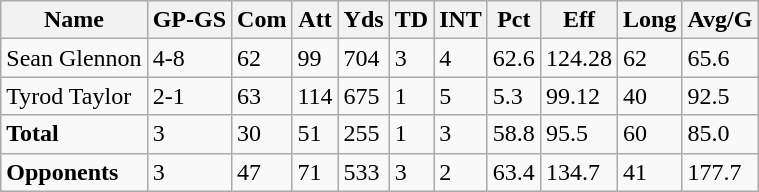<table class="wikitable" style="white-space:nowrap;">
<tr>
<th>Name</th>
<th>GP-GS</th>
<th>Com</th>
<th>Att</th>
<th>Yds</th>
<th>TD</th>
<th>INT</th>
<th>Pct</th>
<th>Eff</th>
<th>Long</th>
<th>Avg/G</th>
</tr>
<tr>
<td>Sean Glennon</td>
<td>4-8</td>
<td>62</td>
<td>99</td>
<td>704</td>
<td>3</td>
<td>4</td>
<td>62.6</td>
<td>124.28</td>
<td>62</td>
<td>65.6</td>
</tr>
<tr>
<td>Tyrod Taylor</td>
<td>2-1</td>
<td>63</td>
<td>114</td>
<td>675</td>
<td>1</td>
<td>5</td>
<td>5.3</td>
<td>99.12</td>
<td>40</td>
<td>92.5</td>
</tr>
<tr>
<td><strong>Total</strong></td>
<td>3</td>
<td>30</td>
<td>51</td>
<td>255</td>
<td>1</td>
<td>3</td>
<td>58.8</td>
<td>95.5</td>
<td>60</td>
<td>85.0</td>
</tr>
<tr>
<td><strong>Opponents</strong></td>
<td>3</td>
<td>47</td>
<td>71</td>
<td>533</td>
<td>3</td>
<td>2</td>
<td>63.4</td>
<td>134.7</td>
<td>41</td>
<td>177.7</td>
</tr>
</table>
